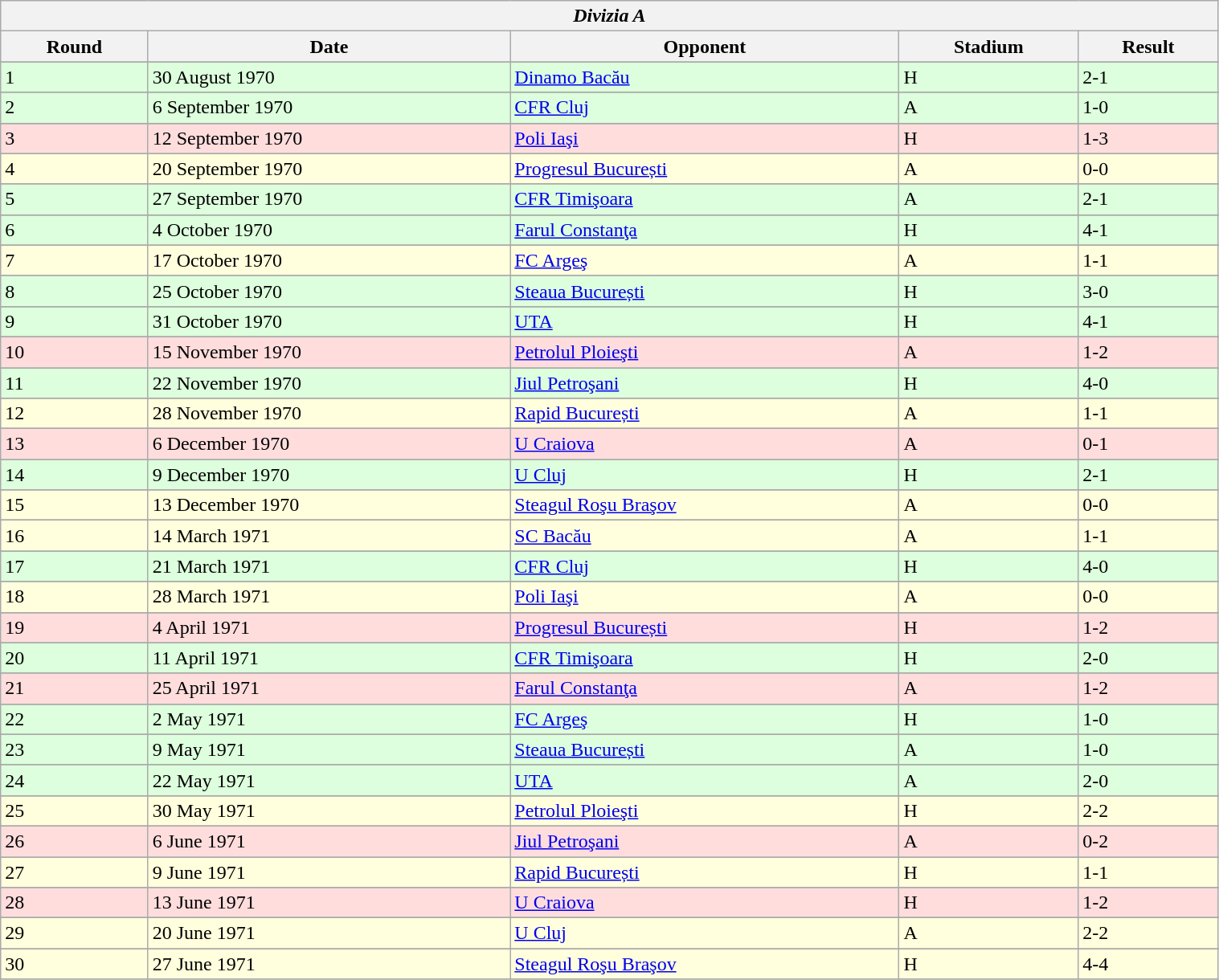<table class="wikitable" style="width:80%;">
<tr>
<th colspan="5" style="text-align:center;"><em>Divizia A</em></th>
</tr>
<tr>
<th>Round</th>
<th>Date</th>
<th>Opponent</th>
<th>Stadium</th>
<th>Result</th>
</tr>
<tr>
</tr>
<tr bgcolor="#ddffdd">
<td>1</td>
<td>30 August 1970</td>
<td><a href='#'>Dinamo Bacău</a></td>
<td>H</td>
<td>2-1</td>
</tr>
<tr>
</tr>
<tr bgcolor="#ddffdd">
<td>2</td>
<td>6 September 1970</td>
<td><a href='#'>CFR Cluj</a></td>
<td>A</td>
<td>1-0</td>
</tr>
<tr>
</tr>
<tr bgcolor="#ffdddd">
<td>3</td>
<td>12 September 1970</td>
<td><a href='#'>Poli Iaşi</a></td>
<td>H</td>
<td>1-3</td>
</tr>
<tr>
</tr>
<tr bgcolor="#ffffdd">
<td>4</td>
<td>20 September 1970</td>
<td><a href='#'>Progresul București</a></td>
<td>A</td>
<td>0-0</td>
</tr>
<tr>
</tr>
<tr bgcolor="#ddffdd">
<td>5</td>
<td>27 September 1970</td>
<td><a href='#'>CFR Timişoara</a></td>
<td>A</td>
<td>2-1</td>
</tr>
<tr>
</tr>
<tr bgcolor="#ddffdd">
<td>6</td>
<td>4 October 1970</td>
<td><a href='#'>Farul Constanţa</a></td>
<td>H</td>
<td>4-1</td>
</tr>
<tr>
</tr>
<tr bgcolor="#ffffdd">
<td>7</td>
<td>17 October 1970</td>
<td><a href='#'>FC Argeş</a></td>
<td>A</td>
<td>1-1</td>
</tr>
<tr>
</tr>
<tr bgcolor="#ddffdd">
<td>8</td>
<td>25 October 1970</td>
<td><a href='#'>Steaua București</a></td>
<td>H</td>
<td>3-0</td>
</tr>
<tr>
</tr>
<tr bgcolor="#ddffdd">
<td>9</td>
<td>31 October 1970</td>
<td><a href='#'>UTA</a></td>
<td>H</td>
<td>4-1</td>
</tr>
<tr>
</tr>
<tr bgcolor="#ffdddd">
<td>10</td>
<td>15 November 1970</td>
<td><a href='#'>Petrolul Ploieşti</a></td>
<td>A</td>
<td>1-2</td>
</tr>
<tr>
</tr>
<tr bgcolor="#ddffdd">
<td>11</td>
<td>22 November 1970</td>
<td><a href='#'>Jiul Petroşani</a></td>
<td>H</td>
<td>4-0</td>
</tr>
<tr>
</tr>
<tr bgcolor="#ffffdd">
<td>12</td>
<td>28 November 1970</td>
<td><a href='#'>Rapid București</a></td>
<td>A</td>
<td>1-1</td>
</tr>
<tr>
</tr>
<tr bgcolor="#ffdddd">
<td>13</td>
<td>6 December 1970</td>
<td><a href='#'>U Craiova</a></td>
<td>A</td>
<td>0-1</td>
</tr>
<tr>
</tr>
<tr bgcolor="#ddffdd">
<td>14</td>
<td>9 December 1970</td>
<td><a href='#'>U Cluj</a></td>
<td>H</td>
<td>2-1</td>
</tr>
<tr>
</tr>
<tr bgcolor="#ffffdd">
<td>15</td>
<td>13 December 1970</td>
<td><a href='#'>Steagul Roşu Braşov</a></td>
<td>A</td>
<td>0-0</td>
</tr>
<tr>
</tr>
<tr bgcolor="#ffffdd">
<td>16</td>
<td>14 March 1971</td>
<td><a href='#'>SC Bacău</a></td>
<td>A</td>
<td>1-1</td>
</tr>
<tr>
</tr>
<tr bgcolor="#ddffdd">
<td>17</td>
<td>21 March 1971</td>
<td><a href='#'>CFR Cluj</a></td>
<td>H</td>
<td>4-0</td>
</tr>
<tr>
</tr>
<tr bgcolor="#ffffdd">
<td>18</td>
<td>28 March 1971</td>
<td><a href='#'>Poli Iaşi</a></td>
<td>A</td>
<td>0-0</td>
</tr>
<tr>
</tr>
<tr bgcolor="#ffdddd">
<td>19</td>
<td>4 April 1971</td>
<td><a href='#'>Progresul București</a></td>
<td>H</td>
<td>1-2</td>
</tr>
<tr>
</tr>
<tr bgcolor="#ddffdd">
<td>20</td>
<td>11 April 1971</td>
<td><a href='#'>CFR Timişoara</a></td>
<td>H</td>
<td>2-0</td>
</tr>
<tr>
</tr>
<tr bgcolor="#ffdddd">
<td>21</td>
<td>25 April 1971</td>
<td><a href='#'>Farul Constanţa</a></td>
<td>A</td>
<td>1-2</td>
</tr>
<tr>
</tr>
<tr bgcolor="#ddffdd">
<td>22</td>
<td>2 May 1971</td>
<td><a href='#'>FC Argeş</a></td>
<td>H</td>
<td>1-0</td>
</tr>
<tr>
</tr>
<tr bgcolor="#ddffdd">
<td>23</td>
<td>9 May 1971</td>
<td><a href='#'>Steaua București</a></td>
<td>A</td>
<td>1-0</td>
</tr>
<tr>
</tr>
<tr bgcolor="#ddffdd">
<td>24</td>
<td>22 May 1971</td>
<td><a href='#'>UTA</a></td>
<td>A</td>
<td>2-0</td>
</tr>
<tr>
</tr>
<tr bgcolor="#ffffdd">
<td>25</td>
<td>30 May 1971</td>
<td><a href='#'>Petrolul Ploieşti</a></td>
<td>H</td>
<td>2-2</td>
</tr>
<tr>
</tr>
<tr bgcolor="#ffdddd">
<td>26</td>
<td>6 June 1971</td>
<td><a href='#'>Jiul Petroşani</a></td>
<td>A</td>
<td>0-2</td>
</tr>
<tr>
</tr>
<tr bgcolor="#ffffdd">
<td>27</td>
<td>9 June 1971</td>
<td><a href='#'>Rapid București</a></td>
<td>H</td>
<td>1-1</td>
</tr>
<tr>
</tr>
<tr bgcolor="#ffdddd">
<td>28</td>
<td>13 June 1971</td>
<td><a href='#'>U Craiova</a></td>
<td>H</td>
<td>1-2</td>
</tr>
<tr>
</tr>
<tr bgcolor="#ffffdd">
<td>29</td>
<td>20 June 1971</td>
<td><a href='#'>U Cluj</a></td>
<td>A</td>
<td>2-2</td>
</tr>
<tr>
</tr>
<tr bgcolor="#ffffdd">
<td>30</td>
<td>27 June 1971</td>
<td><a href='#'>Steagul Roşu Braşov</a></td>
<td>H</td>
<td>4-4</td>
</tr>
<tr>
</tr>
</table>
